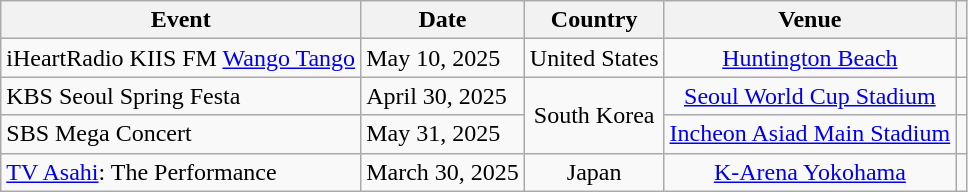<table class="wikitable">
<tr>
<th scope="col">Event</th>
<th scope="col">Date</th>
<th scope="col">Country</th>
<th scope="col">Venue</th>
<th scope="col" class="unsortable"></th>
</tr>
<tr>
<td scope="row">iHeartRadio KIIS FM <a href='#'>Wango Tango</a></td>
<td>May 10, 2025</td>
<td style="text-align: center;">United States</td>
<td style="text-align: center;"><a href='#'>Huntington Beach</a></td>
<td style="text-align: center;"></td>
</tr>
<tr>
<td scope="row">KBS Seoul Spring Festa</td>
<td>April 30, 2025</td>
<td rowspan="2" style="text-align:center">South Korea</td>
<td style="text-align:center"><a href='#'>Seoul World Cup Stadium</a></td>
<td style="text-align:center"></td>
</tr>
<tr>
<td scope="row">SBS Mega Concert</td>
<td>May 31, 2025</td>
<td style="text-align: center;"><a href='#'>Incheon Asiad Main Stadium</a></td>
<td style="text-align: center;"></td>
</tr>
<tr>
<td scope="row"><a href='#'>TV Asahi</a>: The Performance</td>
<td>March 30, 2025</td>
<td style="text-align:center">Japan</td>
<td style="text-align:center"><a href='#'>K-Arena Yokohama</a></td>
<td style="text-align:center"></td>
</tr>
</table>
